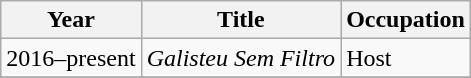<table class="wikitable">
<tr>
<th>Year</th>
<th>Title</th>
<th>Occupation</th>
</tr>
<tr>
<td>2016–present</td>
<td><em>Galisteu Sem Filtro</em></td>
<td>Host</td>
</tr>
<tr>
</tr>
</table>
